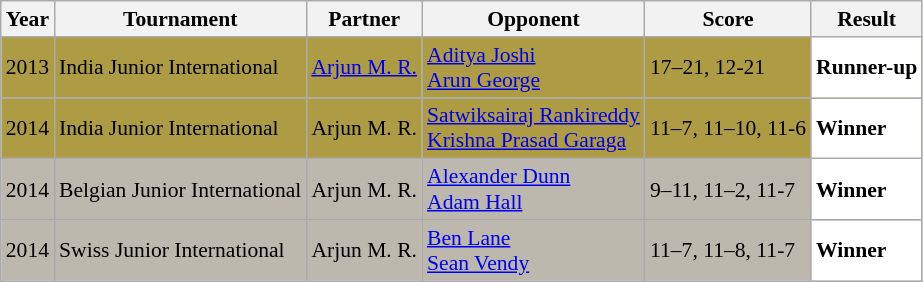<table class="sortable wikitable" style="font-size: 90%;">
<tr>
<th>Year</th>
<th>Tournament</th>
<th>Partner</th>
<th>Opponent</th>
<th>Score</th>
<th>Result</th>
</tr>
<tr style="background:#AE9C45">
<td align="center">2013</td>
<td align="left">India Junior International</td>
<td align="left"> <a href='#'>Arjun M. R.</a></td>
<td align="left"> <a href='#'>Aditya Joshi</a><br> <a href='#'>Arun George</a></td>
<td align="left">17–21, 12-21</td>
<td style="text-align:left; background:white"> <strong>Runner-up</strong></td>
</tr>
<tr style="background:#AE9C45">
<td align="center">2014</td>
<td align="left">India Junior International</td>
<td align="left"> Arjun M. R.</td>
<td align="left"> <a href='#'>Satwiksairaj Rankireddy</a><br> <a href='#'>Krishna Prasad Garaga</a></td>
<td align="left">11–7, 11–10, 11-6</td>
<td style="text-align:left; background:white"> <strong>Winner</strong></td>
</tr>
<tr style="background:#BDB8AD">
<td align="center">2014</td>
<td align="left">Belgian Junior International</td>
<td align="left"> Arjun M. R.</td>
<td align="left"> <a href='#'>Alexander Dunn</a><br> <a href='#'>Adam Hall</a></td>
<td align="left">9–11, 11–2, 11-7</td>
<td style="text-align:left; background:white"> <strong>Winner</strong></td>
</tr>
<tr style="background:#BDB8AD">
<td align="center">2014</td>
<td align="left">Swiss Junior International</td>
<td align="left"> Arjun M. R.</td>
<td align="left"> <a href='#'>Ben Lane</a><br> <a href='#'>Sean Vendy</a></td>
<td align="left">11–7, 11–8, 11-7</td>
<td style="text-align:left; background:white"> <strong>Winner</strong></td>
</tr>
</table>
